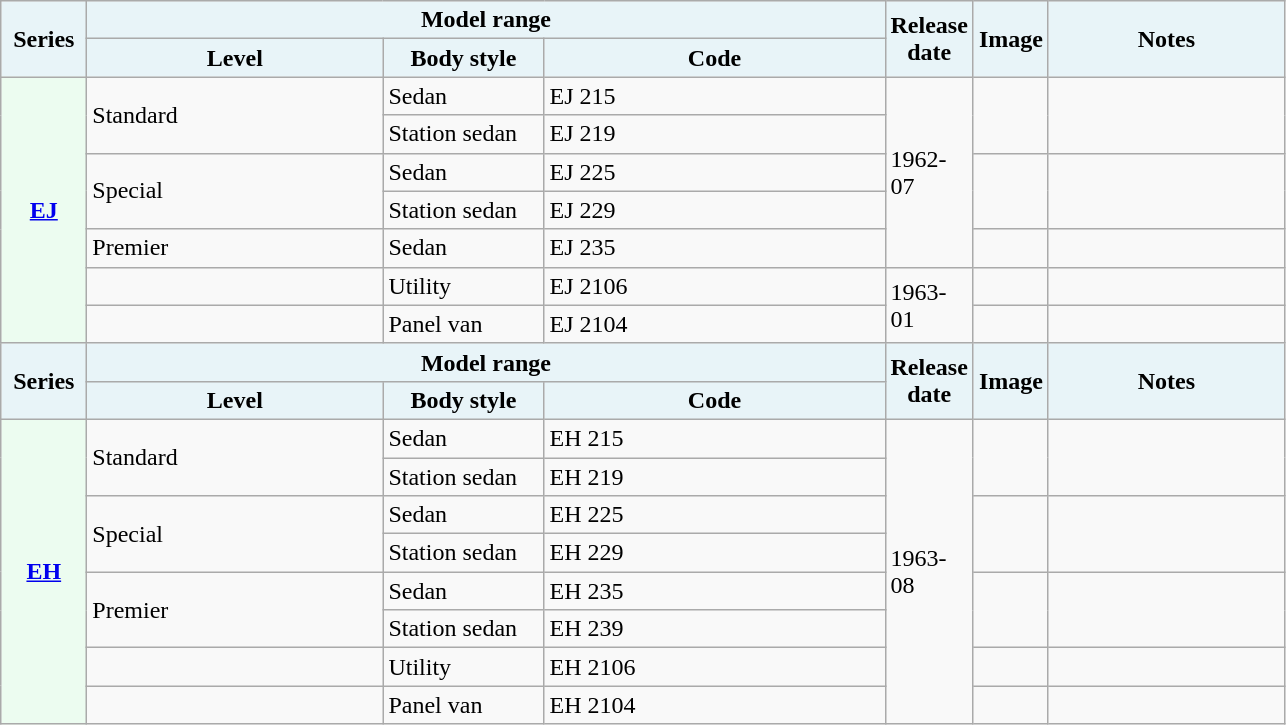<table class = "wikitable">
<tr>
<th width="50" rowspan = "2" style="background:#e8f4f8;">Series</th>
<th colspan = "3" style="background:#e8f4f8;">Model range</th>
<th width="30" rowspan = "2" style="background:#e8f4f8;">Release date</th>
<th width="30" rowspan = "2" style="background:#e8f4f8;">Image</th>
<th width="150" rowspan = "2" style="background:#e8f4f8;">Notes</th>
</tr>
<tr>
<th width="190" style="background:#e8f4f8;">Level</th>
<th width="100" style="background:#e8f4f8;">Body style</th>
<th width="220" style="background:#e8f4f8;">Code</th>
</tr>
<tr>
<td align = "center" rowspan = "7" style="background:#ecfcf0;"><strong><a href='#'>EJ</a></strong></td>
<td rowspan = "2">Standard</td>
<td>Sedan</td>
<td>EJ 215</td>
<td rowspan = "5">1962-07</td>
<td rowspan = "2"></td>
<td rowspan = "2"></td>
</tr>
<tr>
<td>Station sedan</td>
<td>EJ 219</td>
</tr>
<tr>
<td rowspan = "2">Special</td>
<td>Sedan</td>
<td>EJ 225</td>
<td rowspan = "2"></td>
<td rowspan = "2"></td>
</tr>
<tr>
<td>Station sedan</td>
<td>EJ 229</td>
</tr>
<tr>
<td>Premier</td>
<td>Sedan</td>
<td>EJ 235</td>
<td></td>
<td></td>
</tr>
<tr>
<td></td>
<td>Utility</td>
<td>EJ 2106</td>
<td rowspan = "2">1963-01</td>
<td></td>
<td></td>
</tr>
<tr>
<td></td>
<td>Panel van</td>
<td>EJ 2104</td>
<td></td>
<td></td>
</tr>
<tr>
<th rowspan = "2" style="background:#e8f4f8;">Series</th>
<th colspan = "3" style="background:#e8f4f8;">Model range</th>
<th rowspan = "2" style="background:#e8f4f8;">Release date</th>
<th rowspan = "2" style="background:#e8f4f8;">Image</th>
<th rowspan = "2" style="background:#e8f4f8;">Notes</th>
</tr>
<tr>
<th style="background:#e8f4f8;">Level</th>
<th style="background:#e8f4f8;">Body style</th>
<th style="background:#e8f4f8;">Code</th>
</tr>
<tr>
<td align = "center" rowspan = "8" style="background:#ecfcf0;"><strong><a href='#'>EH</a></strong></td>
<td rowspan = "2">Standard</td>
<td>Sedan</td>
<td>EH 215</td>
<td rowspan = "8">1963-08</td>
<td rowspan = "2"></td>
<td rowspan = "2"></td>
</tr>
<tr>
<td>Station sedan</td>
<td>EH 219</td>
</tr>
<tr>
<td rowspan = "2">Special</td>
<td>Sedan</td>
<td>EH 225</td>
<td rowspan = "2"></td>
<td rowspan = "2"></td>
</tr>
<tr>
<td>Station sedan</td>
<td>EH 229</td>
</tr>
<tr>
<td rowspan = "2">Premier</td>
<td>Sedan</td>
<td>EH 235</td>
<td rowspan = "2"></td>
<td rowspan = "2"></td>
</tr>
<tr>
<td>Station sedan</td>
<td>EH 239</td>
</tr>
<tr>
<td></td>
<td>Utility</td>
<td>EH 2106</td>
<td></td>
<td></td>
</tr>
<tr>
<td></td>
<td>Panel van</td>
<td>EH 2104</td>
<td></td>
<td></td>
</tr>
</table>
